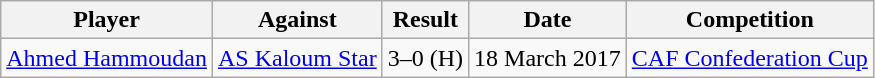<table class="wikitable sortable">
<tr>
<th>Player</th>
<th>Against</th>
<th>Result</th>
<th>Date</th>
<th>Competition</th>
</tr>
<tr>
<td> <a href='#'>Ahmed Hammoudan</a></td>
<td> <a href='#'>AS Kaloum Star</a></td>
<td align=center>3–0 (H)</td>
<td>18 March 2017</td>
<td align=center><a href='#'>CAF Confederation Cup</a></td>
</tr>
</table>
